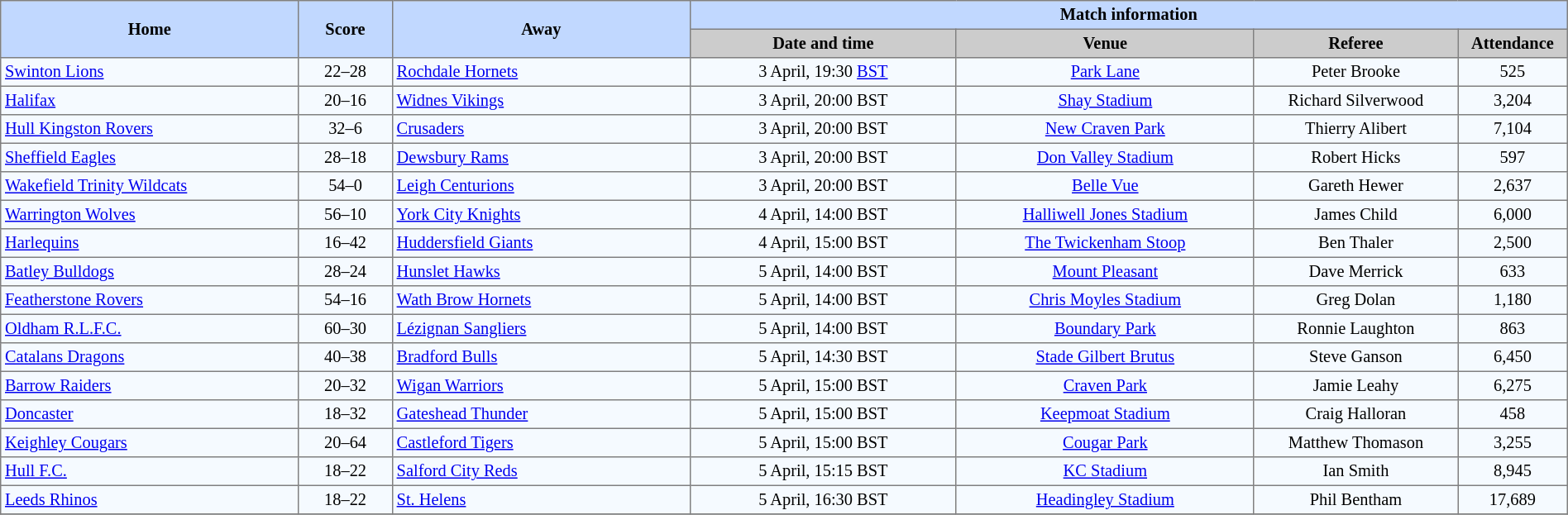<table border=1 style="border-collapse:collapse; font-size:85%; text-align:center;" cellpadding=3 cellspacing=0 width=100%>
<tr bgcolor=#C1D8FF>
<th rowspan=2 width=19%>Home</th>
<th rowspan=2 width=6%>Score</th>
<th rowspan=2 width=19%>Away</th>
<th colspan=6>Match information</th>
</tr>
<tr bgcolor=#CCCCCC>
<th width=17%>Date and time</th>
<th width=19%>Venue</th>
<th width=13%>Referee</th>
<th width=7%>Attendance</th>
</tr>
<tr bgcolor=#F5FAFF>
<td align=left> <a href='#'>Swinton Lions</a></td>
<td>22–28</td>
<td align=left> <a href='#'>Rochdale Hornets</a></td>
<td>3 April, 19:30 <a href='#'>BST</a></td>
<td><a href='#'>Park Lane</a></td>
<td>Peter Brooke</td>
<td>525</td>
</tr>
<tr bgcolor=#F5FAFF>
<td align=left> <a href='#'>Halifax</a></td>
<td>20–16</td>
<td align=left> <a href='#'>Widnes Vikings</a></td>
<td>3 April, 20:00 BST</td>
<td><a href='#'>Shay Stadium</a></td>
<td>Richard Silverwood</td>
<td>3,204</td>
</tr>
<tr bgcolor=#F5FAFF>
<td align=left> <a href='#'>Hull Kingston Rovers</a></td>
<td>32–6</td>
<td align=left> <a href='#'>Crusaders</a></td>
<td>3 April, 20:00 BST</td>
<td><a href='#'>New Craven Park</a></td>
<td>Thierry Alibert</td>
<td>7,104</td>
</tr>
<tr bgcolor=#F5FAFF>
<td align=left> <a href='#'>Sheffield Eagles</a></td>
<td>28–18</td>
<td align=left> <a href='#'>Dewsbury Rams</a></td>
<td>3 April, 20:00 BST</td>
<td><a href='#'>Don Valley Stadium</a></td>
<td>Robert Hicks</td>
<td>597</td>
</tr>
<tr bgcolor=#F5FAFF>
<td align=left> <a href='#'>Wakefield Trinity Wildcats</a></td>
<td>54–0</td>
<td align=left> <a href='#'>Leigh Centurions</a></td>
<td>3 April, 20:00 BST</td>
<td><a href='#'>Belle Vue</a></td>
<td>Gareth Hewer</td>
<td>2,637</td>
</tr>
<tr bgcolor=#F5FAFF>
<td align=left> <a href='#'>Warrington Wolves</a></td>
<td>56–10</td>
<td align=left> <a href='#'>York City Knights</a></td>
<td>4 April, 14:00 BST</td>
<td><a href='#'>Halliwell Jones Stadium</a></td>
<td>James Child</td>
<td>6,000</td>
</tr>
<tr bgcolor=#F5FAFF>
<td align=left> <a href='#'>Harlequins</a></td>
<td>16–42</td>
<td align=left> <a href='#'>Huddersfield Giants</a></td>
<td>4 April, 15:00 BST</td>
<td><a href='#'>The Twickenham Stoop</a></td>
<td>Ben Thaler</td>
<td>2,500</td>
</tr>
<tr bgcolor=#F5FAFF>
<td align=left> <a href='#'>Batley Bulldogs</a></td>
<td>28–24</td>
<td align=left> <a href='#'>Hunslet Hawks</a></td>
<td>5 April, 14:00 BST</td>
<td><a href='#'>Mount Pleasant</a></td>
<td>Dave Merrick</td>
<td>633</td>
</tr>
<tr bgcolor=#F5FAFF>
<td align=left> <a href='#'>Featherstone Rovers</a></td>
<td>54–16</td>
<td align=left> <a href='#'>Wath Brow Hornets</a></td>
<td>5 April, 14:00 BST</td>
<td><a href='#'>Chris Moyles Stadium</a></td>
<td>Greg Dolan</td>
<td>1,180</td>
</tr>
<tr bgcolor=#F5FAFF>
<td align=left> <a href='#'>Oldham R.L.F.C.</a></td>
<td>60–30</td>
<td align=left> <a href='#'>Lézignan Sangliers</a></td>
<td>5 April, 14:00 BST</td>
<td><a href='#'>Boundary Park</a></td>
<td>Ronnie Laughton</td>
<td>863</td>
</tr>
<tr bgcolor=#F5FAFF>
<td align=left> <a href='#'>Catalans Dragons</a></td>
<td>40–38</td>
<td align=left> <a href='#'>Bradford Bulls</a></td>
<td>5 April, 14:30 BST</td>
<td><a href='#'>Stade Gilbert Brutus</a></td>
<td>Steve Ganson</td>
<td>6,450</td>
</tr>
<tr bgcolor=#F5FAFF>
<td align=left> <a href='#'>Barrow Raiders</a></td>
<td>20–32</td>
<td align=left> <a href='#'>Wigan Warriors</a></td>
<td>5 April, 15:00 BST</td>
<td><a href='#'>Craven Park</a></td>
<td>Jamie Leahy</td>
<td>6,275</td>
</tr>
<tr bgcolor=#F5FAFF>
<td align=left> <a href='#'>Doncaster</a></td>
<td>18–32</td>
<td align=left> <a href='#'>Gateshead Thunder</a></td>
<td>5 April, 15:00 BST</td>
<td><a href='#'>Keepmoat Stadium</a></td>
<td>Craig Halloran</td>
<td>458</td>
</tr>
<tr bgcolor=#F5FAFF>
<td align=left> <a href='#'>Keighley Cougars</a></td>
<td>20–64</td>
<td align=left> <a href='#'>Castleford Tigers</a></td>
<td>5 April, 15:00 BST</td>
<td><a href='#'>Cougar Park</a></td>
<td>Matthew Thomason</td>
<td>3,255</td>
</tr>
<tr bgcolor=#F5FAFF>
<td align=left> <a href='#'>Hull F.C.</a></td>
<td>18–22</td>
<td align=left> <a href='#'>Salford City Reds</a></td>
<td>5 April, 15:15 BST</td>
<td><a href='#'>KC Stadium</a></td>
<td>Ian Smith</td>
<td>8,945</td>
</tr>
<tr bgcolor=#F5FAFF>
<td align=left> <a href='#'>Leeds Rhinos</a></td>
<td>18–22</td>
<td align=left> <a href='#'>St. Helens</a></td>
<td>5 April, 16:30 BST</td>
<td><a href='#'>Headingley Stadium</a></td>
<td>Phil Bentham</td>
<td>17,689</td>
</tr>
<tr>
</tr>
</table>
